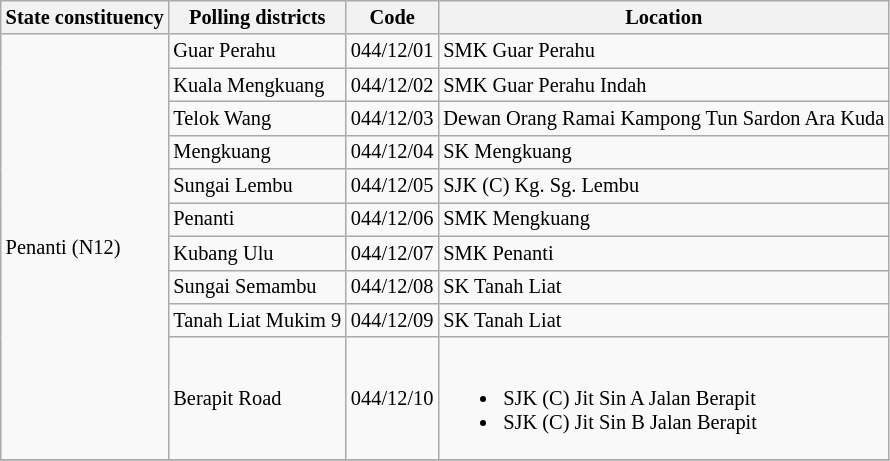<table class="wikitable sortable mw-collapsible" style="white-space:nowrap;font-size:85%">
<tr>
<th>State constituency</th>
<th>Polling districts</th>
<th>Code</th>
<th>Location</th>
</tr>
<tr>
<td rowspan="10">Penanti (N12)</td>
<td>Guar Perahu</td>
<td>044/12/01</td>
<td>SMK Guar Perahu</td>
</tr>
<tr>
<td>Kuala Mengkuang</td>
<td>044/12/02</td>
<td>SMK Guar Perahu Indah</td>
</tr>
<tr>
<td>Telok Wang</td>
<td>044/12/03</td>
<td>Dewan Orang Ramai Kampong Tun Sardon Ara Kuda</td>
</tr>
<tr>
<td>Mengkuang</td>
<td>044/12/04</td>
<td>SK Mengkuang</td>
</tr>
<tr>
<td>Sungai Lembu</td>
<td>044/12/05</td>
<td>SJK (C) Kg. Sg. Lembu</td>
</tr>
<tr>
<td>Penanti</td>
<td>044/12/06</td>
<td>SMK Mengkuang</td>
</tr>
<tr>
<td>Kubang Ulu</td>
<td>044/12/07</td>
<td>SMK Penanti</td>
</tr>
<tr>
<td>Sungai Semambu</td>
<td>044/12/08</td>
<td>SK Tanah Liat</td>
</tr>
<tr>
<td>Tanah Liat Mukim 9</td>
<td>044/12/09</td>
<td>SK Tanah Liat</td>
</tr>
<tr>
<td>Berapit Road</td>
<td>044/12/10</td>
<td><br><ul><li>SJK (C) Jit Sin A Jalan Berapit</li><li>SJK (C) Jit Sin B Jalan Berapit</li></ul></td>
</tr>
<tr>
</tr>
</table>
